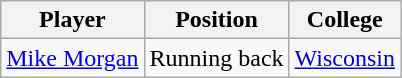<table class="wikitable">
<tr>
<th>Player</th>
<th>Position</th>
<th>College</th>
</tr>
<tr>
<td><a href='#'>Mike Morgan</a></td>
<td>Running back</td>
<td><a href='#'>Wisconsin</a></td>
</tr>
</table>
